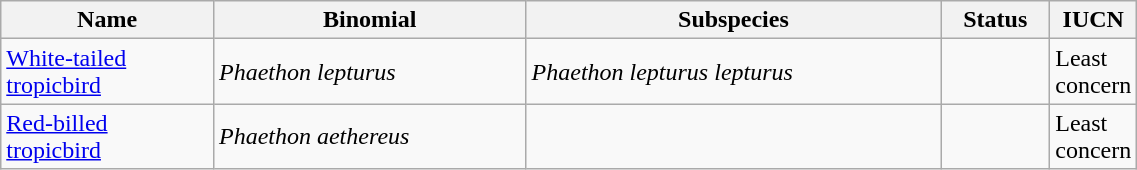<table width=60% class="wikitable">
<tr>
<th width=20%>Name</th>
<th width=30%>Binomial</th>
<th width=40%>Subspecies</th>
<th width=30%>Status</th>
<th width=30%>IUCN</th>
</tr>
<tr>
<td><a href='#'>White-tailed tropicbird</a><br></td>
<td><em>Phaethon lepturus</em></td>
<td><em>Phaethon lepturus lepturus</em></td>
<td></td>
<td>Least concern</td>
</tr>
<tr>
<td><a href='#'>Red-billed tropicbird</a><br></td>
<td><em>Phaethon aethereus</em></td>
<td></td>
<td></td>
<td>Least concern</td>
</tr>
</table>
